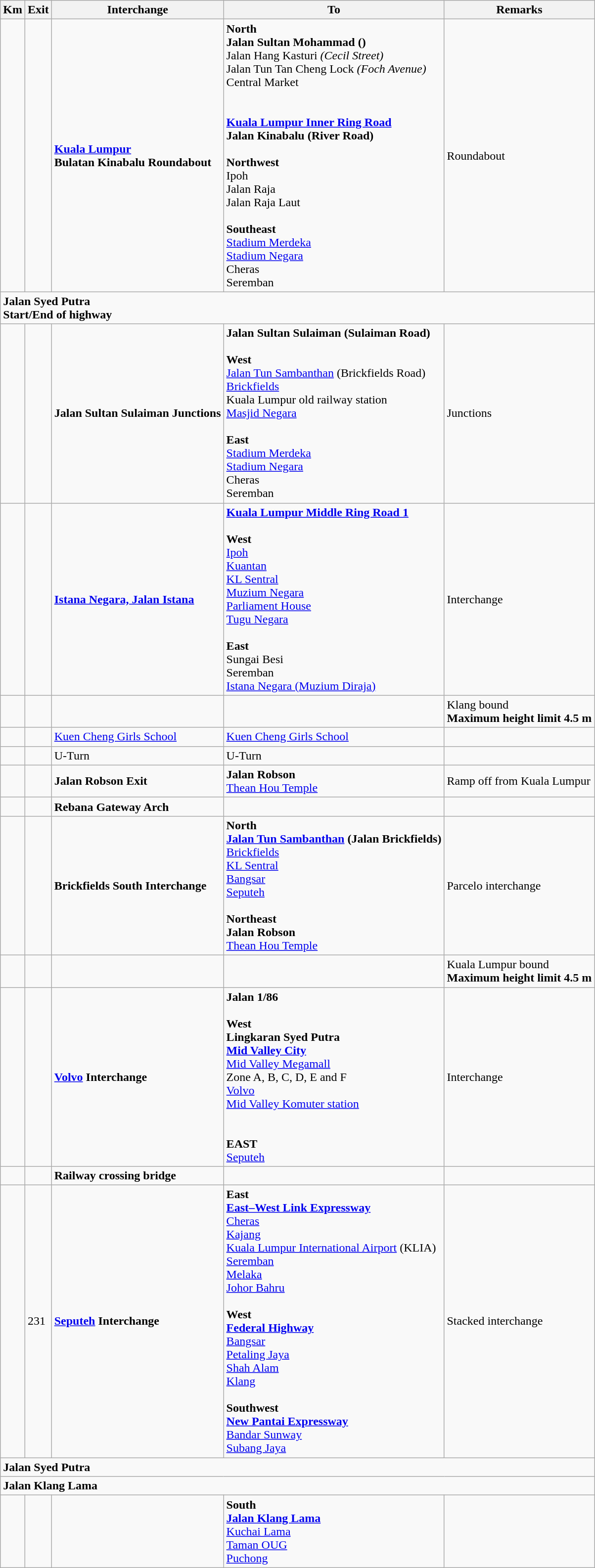<table class="wikitable">
<tr>
<th>Km</th>
<th>Exit</th>
<th>Interchange</th>
<th>To</th>
<th>Remarks</th>
</tr>
<tr>
<td></td>
<td></td>
<td><strong><a href='#'>Kuala Lumpur</a></strong><br><strong>Bulatan Kinabalu Roundabout</strong></td>
<td><strong>North</strong><br><strong>Jalan Sultan Mohammad ()</strong><br>Jalan Hang Kasturi <em>(Cecil Street)</em><br>Jalan Tun Tan Cheng Lock <em>(Foch Avenue)</em><br>Central Market<br><br><br> <strong><a href='#'>Kuala Lumpur Inner Ring Road</a></strong><br><strong>Jalan Kinabalu (River Road)</strong><br><br><strong>Northwest</strong><br>Ipoh<br>Jalan Raja<br>Jalan Raja Laut<br><br><strong>Southeast</strong><br><a href='#'>Stadium Merdeka</a><br><a href='#'>Stadium Negara</a><br>Cheras<br>Seremban</td>
<td>Roundabout</td>
</tr>
<tr>
<td style="width:600px" colspan="6" style="text-align:center; background:blue;"><strong><span> Jalan Syed Putra<br>Start/End of highway</span></strong></td>
</tr>
<tr>
<td></td>
<td></td>
<td><strong>Jalan Sultan Sulaiman Junctions</strong></td>
<td><strong>Jalan Sultan Sulaiman (Sulaiman Road)</strong><br><br><strong>West</strong><br><a href='#'>Jalan Tun Sambanthan</a> (Brickfields Road) <br><a href='#'>Brickfields</a><br>Kuala Lumpur old railway station <br><a href='#'>Masjid Negara</a><br><br><strong>East</strong><br><a href='#'>Stadium Merdeka</a><br><a href='#'>Stadium Negara</a><br>Cheras<br>Seremban</td>
<td>Junctions</td>
</tr>
<tr>
<td></td>
<td></td>
<td><strong><a href='#'>Istana Negara, Jalan Istana</a></strong></td>
<td><strong><a href='#'>Kuala Lumpur Middle Ring Road 1</a></strong><br><br><strong>West</strong><br><a href='#'>Ipoh</a><br><a href='#'>Kuantan</a><br><a href='#'>KL Sentral</a> <br><a href='#'>Muzium Negara</a><br><a href='#'>Parliament House</a><br><a href='#'>Tugu Negara</a><br><br><strong>East</strong><br>Sungai Besi<br>Seremban<br><a href='#'>Istana Negara (Muzium Diraja)</a></td>
<td>Interchange</td>
</tr>
<tr>
<td></td>
<td></td>
<td></td>
<td></td>
<td>Klang bound<br><strong>Maximum height limit 4.5 m</strong></td>
</tr>
<tr>
<td></td>
<td></td>
<td><a href='#'>Kuen Cheng Girls School</a></td>
<td><a href='#'>Kuen Cheng Girls School</a></td>
<td></td>
</tr>
<tr>
<td></td>
<td></td>
<td>U-Turn</td>
<td>U-Turn</td>
<td></td>
</tr>
<tr>
<td></td>
<td></td>
<td><strong>Jalan Robson Exit</strong></td>
<td><strong>Jalan Robson</strong><br><a href='#'>Thean Hou Temple</a></td>
<td>Ramp off from Kuala Lumpur</td>
</tr>
<tr>
<td></td>
<td></td>
<td><strong>Rebana Gateway Arch</strong></td>
<td></td>
<td></td>
</tr>
<tr>
<td></td>
<td></td>
<td><strong>Brickfields South Interchange</strong></td>
<td><strong>North</strong><br><strong><a href='#'>Jalan Tun Sambanthan</a> (Jalan Brickfields)</strong><br><a href='#'>Brickfields</a><br><a href='#'>KL Sentral</a> <br><a href='#'>Bangsar</a><br><a href='#'>Seputeh</a><br><br><strong>Northeast</strong><br><strong>Jalan Robson</strong><br><a href='#'>Thean Hou Temple</a></td>
<td>Parcelo interchange</td>
</tr>
<tr>
<td></td>
<td></td>
<td></td>
<td></td>
<td>Kuala Lumpur bound<br><strong>Maximum height limit 4.5 m</strong></td>
</tr>
<tr>
<td></td>
<td></td>
<td><strong><a href='#'>Volvo</a> Interchange</strong></td>
<td><strong>Jalan 1/86</strong><br><br><strong>West</strong><br><strong>Lingkaran Syed Putra</strong><br><strong><a href='#'>Mid Valley City</a></strong><br><a href='#'>Mid Valley Megamall</a> <br> Zone A, B, C, D, E and F<br><a href='#'>Volvo</a><br><a href='#'>Mid Valley Komuter station</a> <br><br><br><strong>EAST</strong><br><a href='#'>Seputeh</a></td>
<td>Interchange</td>
</tr>
<tr>
<td></td>
<td></td>
<td><strong>Railway crossing bridge</strong></td>
<td></td>
<td></td>
</tr>
<tr>
<td></td>
<td>231</td>
<td><strong><a href='#'>Seputeh</a> Interchange</strong></td>
<td><strong>East</strong><br> <strong><a href='#'>East–West Link Expressway</a></strong><br><a href='#'>Cheras</a><br><a href='#'>Kajang</a><br><a href='#'>Kuala Lumpur International Airport</a> (KLIA) <br><a href='#'>Seremban</a><br><a href='#'>Melaka</a><br><a href='#'>Johor Bahru</a><br><br><strong>West</strong><br> <strong><a href='#'>Federal Highway</a></strong><br><a href='#'>Bangsar</a><br><a href='#'>Petaling Jaya</a><br><a href='#'>Shah Alam</a><br><a href='#'>Klang</a><br><br><strong>Southwest</strong><br> <strong><a href='#'>New Pantai Expressway</a></strong><br><a href='#'>Bandar Sunway</a><br><a href='#'>Subang Jaya</a></td>
<td>Stacked interchange</td>
</tr>
<tr>
<td style="width:600px" colspan="6" style="text-align:center; background:blue;"><strong><span> Jalan Syed Putra</span></strong></td>
</tr>
<tr>
<td style="width:600px" colspan="6" style="text-align:center; background:blue;"><strong><span> Jalan Klang Lama</span></strong></td>
</tr>
<tr>
<td></td>
<td></td>
<td></td>
<td><strong>South</strong><br><strong><a href='#'>Jalan Klang Lama</a></strong><br><a href='#'>Kuchai Lama</a><br><a href='#'>Taman OUG</a><br><a href='#'>Puchong</a></td>
<td></td>
</tr>
</table>
